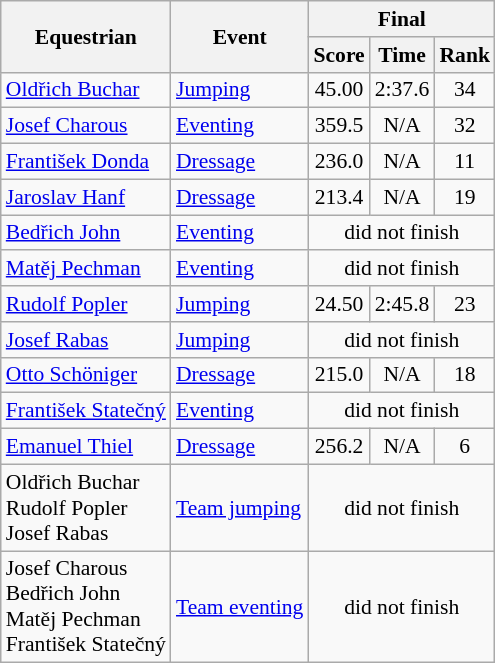<table class=wikitable style="font-size:90%">
<tr>
<th rowspan=2>Equestrian</th>
<th rowspan=2>Event</th>
<th colspan=3>Final</th>
</tr>
<tr>
<th>Score</th>
<th>Time</th>
<th>Rank</th>
</tr>
<tr>
<td><a href='#'>Oldřich Buchar</a></td>
<td><a href='#'>Jumping</a></td>
<td align=center>45.00</td>
<td align=center>2:37.6</td>
<td align=center>34</td>
</tr>
<tr>
<td><a href='#'>Josef Charous</a></td>
<td><a href='#'>Eventing</a></td>
<td align=center>359.5</td>
<td align=center>N/A</td>
<td align=center>32</td>
</tr>
<tr>
<td><a href='#'>František Donda</a></td>
<td><a href='#'>Dressage</a></td>
<td align=center>236.0</td>
<td align=center>N/A</td>
<td align=center>11</td>
</tr>
<tr>
<td><a href='#'>Jaroslav Hanf</a></td>
<td><a href='#'>Dressage</a></td>
<td align=center>213.4</td>
<td align=center>N/A</td>
<td align=center>19</td>
</tr>
<tr>
<td><a href='#'>Bedřich John</a></td>
<td><a href='#'>Eventing</a></td>
<td align=center colspan=3>did not finish</td>
</tr>
<tr>
<td><a href='#'>Matěj Pechman</a></td>
<td><a href='#'>Eventing</a></td>
<td align=center colspan=3>did not finish</td>
</tr>
<tr>
<td><a href='#'>Rudolf Popler</a></td>
<td><a href='#'>Jumping</a></td>
<td align=center>24.50</td>
<td align=center>2:45.8</td>
<td align=center>23</td>
</tr>
<tr>
<td><a href='#'>Josef Rabas</a></td>
<td><a href='#'>Jumping</a></td>
<td align=center colspan=3>did not finish</td>
</tr>
<tr>
<td><a href='#'>Otto Schöniger</a></td>
<td><a href='#'>Dressage</a></td>
<td align=center>215.0</td>
<td align=center>N/A</td>
<td align=center>18</td>
</tr>
<tr>
<td><a href='#'>František Statečný</a></td>
<td><a href='#'>Eventing</a></td>
<td align=center colspan=3>did not finish</td>
</tr>
<tr>
<td><a href='#'>Emanuel Thiel</a></td>
<td><a href='#'>Dressage</a></td>
<td align=center>256.2</td>
<td align=center>N/A</td>
<td align=center>6</td>
</tr>
<tr>
<td>Oldřich Buchar <br> Rudolf Popler <br> Josef Rabas</td>
<td><a href='#'>Team jumping</a></td>
<td align=center colspan=3>did not finish</td>
</tr>
<tr>
<td>Josef Charous <br> Bedřich John <br> Matěj Pechman <br> František Statečný</td>
<td><a href='#'>Team eventing</a></td>
<td align=center colspan=3>did not finish</td>
</tr>
</table>
